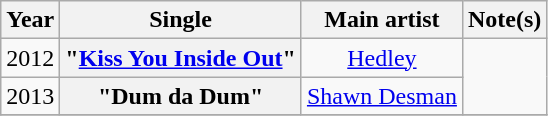<table class="wikitable plainrowheaders" style="text-align:center;">
<tr>
<th>Year</th>
<th>Single</th>
<th>Main artist</th>
<th>Note(s)</th>
</tr>
<tr>
<td>2012</td>
<th scope="row">"<a href='#'>Kiss You Inside Out</a>"</th>
<td><a href='#'>Hedley</a></td>
<td rowspan="2" style="text-align:left;"></td>
</tr>
<tr>
<td>2013</td>
<th scope="row">"Dum da Dum"</th>
<td><a href='#'>Shawn Desman</a></td>
</tr>
<tr>
</tr>
</table>
